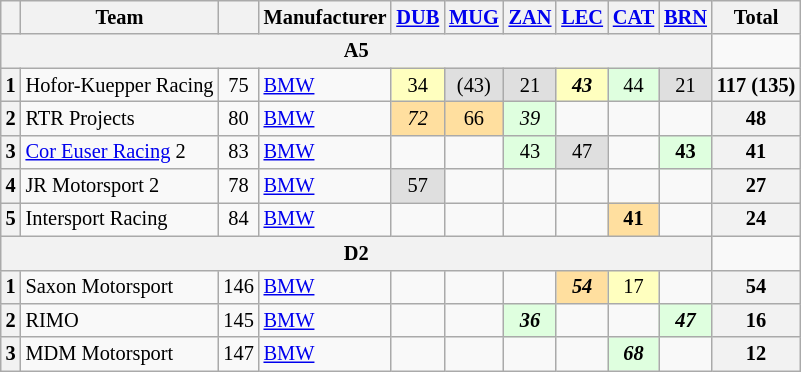<table class="wikitable" style="font-size: 85%; text-align:center;">
<tr>
<th></th>
<th>Team</th>
<th></th>
<th>Manufacturer</th>
<th><a href='#'>DUB</a><br></th>
<th><a href='#'>MUG</a><br></th>
<th><a href='#'>ZAN</a><br></th>
<th><a href='#'>LEC</a><br></th>
<th><a href='#'>CAT</a><br></th>
<th><a href='#'>BRN</a><br></th>
<th>Total</th>
</tr>
<tr>
<th colspan=10>A5</th>
</tr>
<tr>
<th>1</th>
<td align=left> Hofor-Kuepper Racing</td>
<td align=center>75</td>
<td align=left><a href='#'>BMW</a></td>
<td style="background:#FFFFBF;">34</td>
<td style="background:#DFDFDF;">(43)</td>
<td style="background:#DFDFDF;">21</td>
<td style="background:#FFFFBF;"><strong><em>43</em></strong></td>
<td style="background:#DFFFDF;">44</td>
<td style="background:#DFDFDF;">21</td>
<th>117 (135)</th>
</tr>
<tr>
<th>2</th>
<td align=left> RTR Projects</td>
<td align=center>80</td>
<td align=left><a href='#'>BMW</a></td>
<td style="background:#FFDF9F;"><em>72</em></td>
<td style="background:#FFDF9F;">66</td>
<td style="background:#DFFFDF;"><em>39</em></td>
<td></td>
<td></td>
<td></td>
<th>48</th>
</tr>
<tr>
<th>3</th>
<td align=left> <a href='#'>Cor Euser Racing</a> 2</td>
<td align=center>83</td>
<td align=left><a href='#'>BMW</a></td>
<td></td>
<td></td>
<td style="background:#DFFFDF;">43</td>
<td style="background:#DFDFDF;">47</td>
<td></td>
<td style="background:#DFFFDF;"><strong>43</strong></td>
<th>41</th>
</tr>
<tr>
<th>4</th>
<td align=left> JR Motorsport 2</td>
<td align=center>78</td>
<td align=left><a href='#'>BMW</a></td>
<td style="background:#DFDFDF;">57</td>
<td></td>
<td></td>
<td></td>
<td></td>
<td></td>
<th>27</th>
</tr>
<tr>
<th>5</th>
<td align=left> Intersport Racing</td>
<td align=center>84</td>
<td align=left><a href='#'>BMW</a></td>
<td></td>
<td></td>
<td></td>
<td></td>
<td style="background:#FFDF9F;"><strong>41</strong></td>
<td></td>
<th>24</th>
</tr>
<tr>
<th colspan=10>D2</th>
</tr>
<tr>
<th>1</th>
<td align=left> Saxon Motorsport</td>
<td align=center>146</td>
<td align=left><a href='#'>BMW</a></td>
<td></td>
<td></td>
<td></td>
<td style="background:#FFDF9F;"><strong><em>54</em></strong></td>
<td style="background:#FFFFBF;">17</td>
<td></td>
<th>54</th>
</tr>
<tr>
<th>2</th>
<td align=left> RIMO</td>
<td align=center>145</td>
<td align=left><a href='#'>BMW</a></td>
<td></td>
<td></td>
<td style="background:#DFFFDF;"><strong><em>36</em></strong></td>
<td></td>
<td></td>
<td style="background:#DFFFDF;"><strong><em>47</em></strong></td>
<th>16</th>
</tr>
<tr>
<th>3</th>
<td align=left> MDM Motorsport</td>
<td align=center>147</td>
<td align=left><a href='#'>BMW</a></td>
<td></td>
<td></td>
<td></td>
<td></td>
<td style="background:#DFFFDF;"><strong><em>68</em></strong></td>
<td></td>
<th>12</th>
</tr>
</table>
